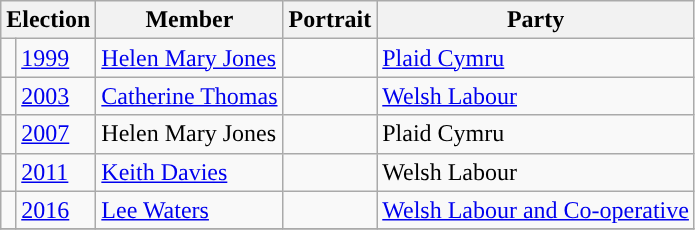<table class="wikitable">
<tr>
<th colspan="2">Election</th>
<th>Member</th>
<th>Portrait</th>
<th>Party</th>
</tr>
<tr>
<td style="background-color: "></td>
<td><a href='#'>1999</a></td>
<td><a href='#'>Helen Mary Jones</a></td>
<td></td>
<td><a href='#'>Plaid Cymru</a></td>
</tr>
<tr>
<td style="background-color: "></td>
<td><a href='#'>2003</a></td>
<td><a href='#'>Catherine Thomas</a></td>
<td></td>
<td><a href='#'>Welsh Labour</a></td>
</tr>
<tr>
<td style="background-color: "></td>
<td><a href='#'>2007</a></td>
<td>Helen Mary Jones</td>
<td></td>
<td>Plaid Cymru</td>
</tr>
<tr>
<td style="background-color: "></td>
<td><a href='#'>2011</a></td>
<td><a href='#'>Keith Davies</a></td>
<td></td>
<td>Welsh Labour</td>
</tr>
<tr>
<td style="background-color: "></td>
<td><a href='#'>2016</a></td>
<td><a href='#'>Lee Waters</a></td>
<td></td>
<td><a href='#'>Welsh Labour and Co-operative</a></td>
</tr>
<tr>
</tr>
</table>
